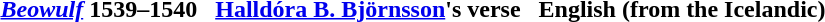<table cellpadding=5 style="margin:1em auto;">
<tr>
<th><em><a href='#'>Beowulf</a></em> 1539–1540</th>
<th><a href='#'>Halldóra B. Björnsson</a>'s verse</th>
<th>English (from the Icelandic)</th>
</tr>
<tr>
<td></td>
<td></td>
<td></td>
</tr>
</table>
